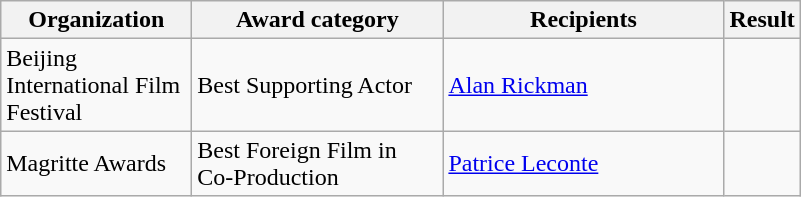<table class="wikitable sortable plainrowheaders">
<tr>
<th scope="col" style="width:120px;">Organization</th>
<th scope="col" style="width:160px;">Award category</th>
<th scope="col" style="width:180px;">Recipients</th>
<th scope="col" style="width:10px;">Result</th>
</tr>
<tr>
<td>Beijing International Film Festival</td>
<td>Best Supporting Actor</td>
<td><a href='#'>Alan Rickman</a></td>
<td></td>
</tr>
<tr>
<td>Magritte Awards</td>
<td>Best Foreign Film in Co-Production</td>
<td><a href='#'>Patrice Leconte</a></td>
<td></td>
</tr>
</table>
